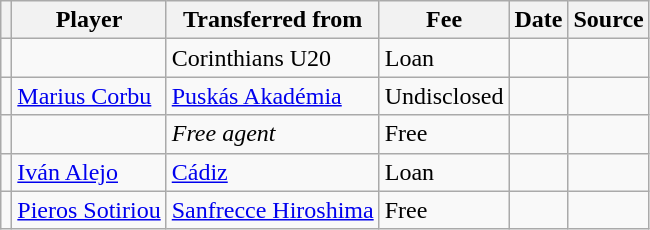<table class="wikitable plainrowheaders sortable">
<tr>
<th></th>
<th scope="col">Player</th>
<th>Transferred from</th>
<th style="width: 65px;">Fee</th>
<th scope="col">Date</th>
<th scope="col">Source</th>
</tr>
<tr>
<td align="center"></td>
<td></td>
<td> Corinthians U20</td>
<td>Loan</td>
<td></td>
<td></td>
</tr>
<tr>
<td align="center"></td>
<td> <a href='#'>Marius Corbu</a></td>
<td> <a href='#'>Puskás Akadémia</a></td>
<td>Undisclosed</td>
<td></td>
<td></td>
</tr>
<tr>
<td align="center"></td>
<td></td>
<td><em>Free agent</em></td>
<td>Free</td>
<td></td>
<td></td>
</tr>
<tr>
<td align="center"></td>
<td> <a href='#'>Iván Alejo</a></td>
<td> <a href='#'>Cádiz</a></td>
<td>Loan</td>
<td></td>
<td></td>
</tr>
<tr>
<td align="center"></td>
<td> <a href='#'>Pieros Sotiriou</a></td>
<td> <a href='#'>Sanfrecce Hiroshima</a></td>
<td>Free</td>
<td></td>
<td></td>
</tr>
</table>
